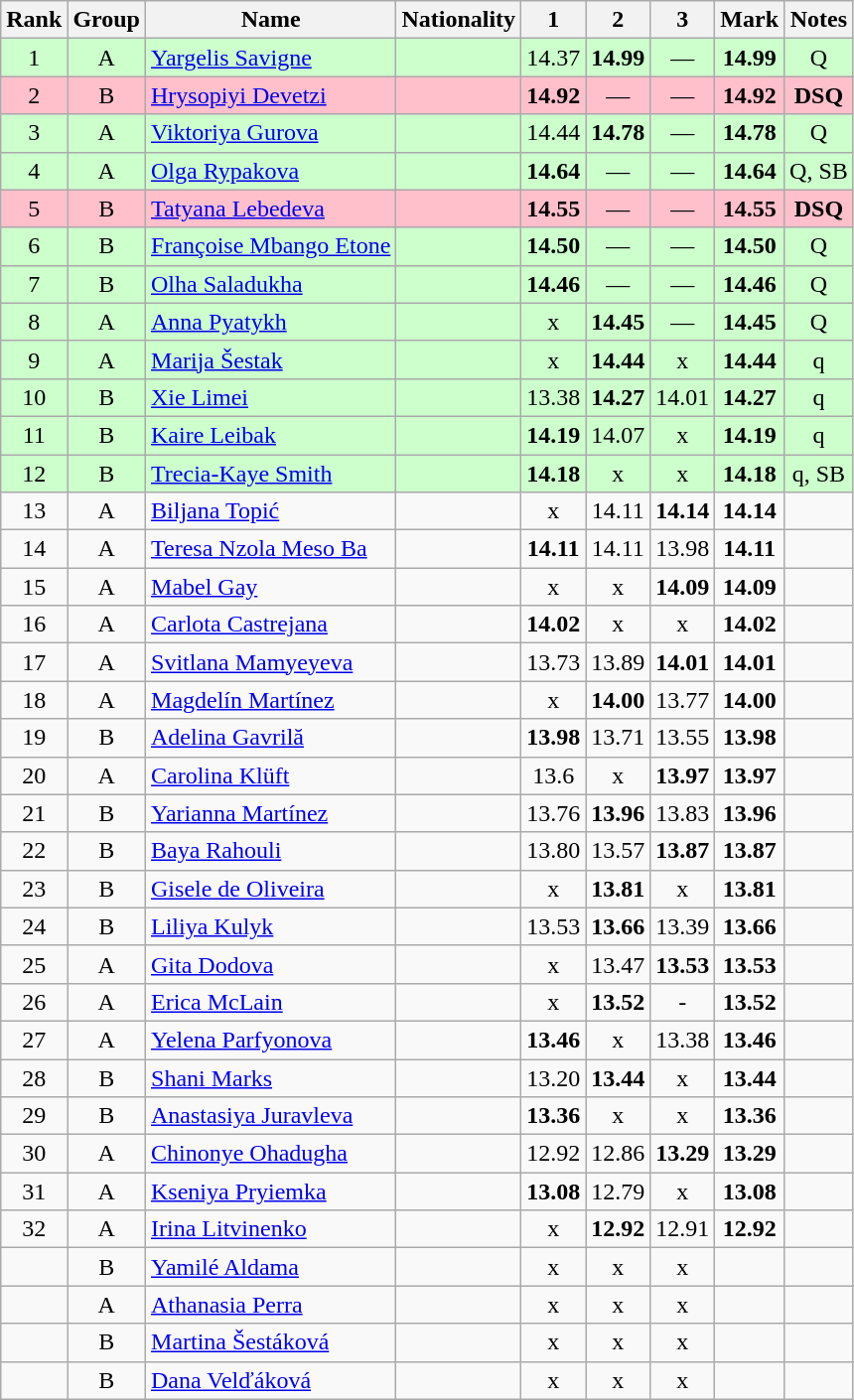<table class="wikitable sortable" style="text-align:center">
<tr>
<th>Rank</th>
<th>Group</th>
<th>Name</th>
<th>Nationality</th>
<th>1</th>
<th>2</th>
<th>3</th>
<th>Mark</th>
<th>Notes</th>
</tr>
<tr bgcolor=ccffcc>
<td>1</td>
<td>A</td>
<td align="left"><a href='#'>Yargelis Savigne</a></td>
<td align="left"></td>
<td>14.37</td>
<td><strong>14.99</strong></td>
<td>—</td>
<td><strong>14.99</strong></td>
<td>Q</td>
</tr>
<tr bgcolor=pink>
<td>2</td>
<td>B</td>
<td align="left"><a href='#'>Hrysopiyi Devetzi</a></td>
<td align="left"></td>
<td><strong>14.92</strong></td>
<td>—</td>
<td>—</td>
<td><strong>14.92</strong></td>
<td><strong>DSQ</strong></td>
</tr>
<tr bgcolor=ccffcc>
<td>3</td>
<td>A</td>
<td align="left"><a href='#'>Viktoriya Gurova</a></td>
<td align="left"></td>
<td>14.44</td>
<td><strong>14.78</strong></td>
<td>—</td>
<td><strong>14.78</strong></td>
<td>Q</td>
</tr>
<tr bgcolor=ccffcc>
<td>4</td>
<td>A</td>
<td align="left"><a href='#'>Olga Rypakova</a></td>
<td align="left"></td>
<td><strong>14.64</strong></td>
<td>—</td>
<td>—</td>
<td><strong>14.64</strong></td>
<td>Q, SB</td>
</tr>
<tr bgcolor=pink>
<td>5</td>
<td>B</td>
<td align="left"><a href='#'>Tatyana Lebedeva</a></td>
<td align="left"></td>
<td><strong>14.55</strong></td>
<td>—</td>
<td>—</td>
<td><strong>14.55</strong></td>
<td><strong>DSQ</strong></td>
</tr>
<tr bgcolor=ccffcc>
<td>6</td>
<td>B</td>
<td align="left"><a href='#'>Françoise Mbango Etone</a></td>
<td align="left"></td>
<td><strong>14.50</strong></td>
<td>—</td>
<td>—</td>
<td><strong>14.50</strong></td>
<td>Q</td>
</tr>
<tr bgcolor=ccffcc>
<td>7</td>
<td>B</td>
<td align="left"><a href='#'>Olha Saladukha</a></td>
<td align="left"></td>
<td><strong>14.46</strong></td>
<td>—</td>
<td>—</td>
<td><strong>14.46</strong></td>
<td>Q</td>
</tr>
<tr bgcolor=ccffcc>
<td>8</td>
<td>A</td>
<td align="left"><a href='#'>Anna Pyatykh</a></td>
<td align="left"></td>
<td>x</td>
<td><strong>14.45</strong></td>
<td>—</td>
<td><strong>14.45</strong></td>
<td>Q</td>
</tr>
<tr bgcolor=ccffcc>
<td>9</td>
<td>A</td>
<td align="left"><a href='#'>Marija Šestak</a></td>
<td align="left"></td>
<td>x</td>
<td><strong>14.44</strong></td>
<td>x</td>
<td><strong>14.44</strong></td>
<td>q</td>
</tr>
<tr bgcolor=ccffcc>
<td>10</td>
<td>B</td>
<td align="left"><a href='#'>Xie Limei</a></td>
<td align="left"></td>
<td>13.38</td>
<td><strong>14.27</strong></td>
<td>14.01</td>
<td><strong>14.27</strong></td>
<td>q</td>
</tr>
<tr bgcolor=ccffcc>
<td>11</td>
<td>B</td>
<td align="left"><a href='#'>Kaire Leibak</a></td>
<td align="left"></td>
<td><strong>14.19</strong></td>
<td>14.07</td>
<td>x</td>
<td><strong>14.19</strong></td>
<td>q</td>
</tr>
<tr bgcolor=ccffcc>
<td>12</td>
<td>B</td>
<td align="left"><a href='#'>Trecia-Kaye Smith</a></td>
<td align="left"></td>
<td><strong>14.18</strong></td>
<td>x</td>
<td>x</td>
<td><strong>14.18</strong></td>
<td>q, SB</td>
</tr>
<tr>
<td>13</td>
<td>A</td>
<td align="left"><a href='#'>Biljana Topić</a></td>
<td align="left"></td>
<td>x</td>
<td>14.11</td>
<td><strong>14.14</strong></td>
<td><strong>14.14</strong></td>
<td></td>
</tr>
<tr>
<td>14</td>
<td>A</td>
<td align="left"><a href='#'>Teresa Nzola Meso Ba</a></td>
<td align="left"></td>
<td><strong>14.11</strong></td>
<td>14.11</td>
<td>13.98</td>
<td><strong>14.11</strong></td>
<td></td>
</tr>
<tr>
<td>15</td>
<td>A</td>
<td align="left"><a href='#'>Mabel Gay</a></td>
<td align="left"></td>
<td>x</td>
<td>x</td>
<td><strong>14.09</strong></td>
<td><strong>14.09</strong></td>
<td></td>
</tr>
<tr>
<td>16</td>
<td>A</td>
<td align="left"><a href='#'>Carlota Castrejana</a></td>
<td align="left"></td>
<td><strong>14.02</strong></td>
<td>x</td>
<td>x</td>
<td><strong>14.02</strong></td>
<td></td>
</tr>
<tr>
<td>17</td>
<td>A</td>
<td align="left"><a href='#'>Svitlana Mamyeyeva</a></td>
<td align="left"></td>
<td>13.73</td>
<td>13.89</td>
<td><strong>14.01</strong></td>
<td><strong>14.01</strong></td>
<td></td>
</tr>
<tr>
<td>18</td>
<td>A</td>
<td align="left"><a href='#'>Magdelín Martínez</a></td>
<td align="left"></td>
<td>x</td>
<td><strong>14.00</strong></td>
<td>13.77</td>
<td><strong>14.00</strong></td>
<td></td>
</tr>
<tr>
<td>19</td>
<td>B</td>
<td align="left"><a href='#'>Adelina Gavrilă</a></td>
<td align="left"></td>
<td><strong>13.98</strong></td>
<td>13.71</td>
<td>13.55</td>
<td><strong>13.98</strong></td>
<td></td>
</tr>
<tr>
<td>20</td>
<td>A</td>
<td align="left"><a href='#'>Carolina Klüft</a></td>
<td align="left"></td>
<td>13.6</td>
<td>x</td>
<td><strong>13.97</strong></td>
<td><strong>13.97</strong></td>
<td></td>
</tr>
<tr>
<td>21</td>
<td>B</td>
<td align="left"><a href='#'>Yarianna Martínez</a></td>
<td align="left"></td>
<td>13.76</td>
<td><strong>13.96</strong></td>
<td>13.83</td>
<td><strong>13.96</strong></td>
<td></td>
</tr>
<tr>
<td>22</td>
<td>B</td>
<td align="left"><a href='#'>Baya Rahouli</a></td>
<td align="left"></td>
<td>13.80</td>
<td>13.57</td>
<td><strong>13.87</strong></td>
<td><strong>13.87</strong></td>
<td></td>
</tr>
<tr>
<td>23</td>
<td>B</td>
<td align="left"><a href='#'>Gisele de Oliveira</a></td>
<td align="left"></td>
<td>x</td>
<td><strong>13.81</strong></td>
<td>x</td>
<td><strong>13.81</strong></td>
<td></td>
</tr>
<tr>
<td>24</td>
<td>B</td>
<td align="left"><a href='#'>Liliya Kulyk</a></td>
<td align="left"></td>
<td>13.53</td>
<td><strong>13.66</strong></td>
<td>13.39</td>
<td><strong>13.66</strong></td>
<td></td>
</tr>
<tr>
<td>25</td>
<td>A</td>
<td align="left"><a href='#'>Gita Dodova</a></td>
<td align="left"></td>
<td>x</td>
<td>13.47</td>
<td><strong>13.53</strong></td>
<td><strong>13.53</strong></td>
<td></td>
</tr>
<tr>
<td>26</td>
<td>A</td>
<td align="left"><a href='#'>Erica McLain</a></td>
<td align="left"></td>
<td>x</td>
<td><strong>13.52</strong></td>
<td>-</td>
<td><strong>13.52</strong></td>
<td></td>
</tr>
<tr>
<td>27</td>
<td>A</td>
<td align="left"><a href='#'>Yelena Parfyonova</a></td>
<td align="left"></td>
<td><strong>13.46</strong></td>
<td>x</td>
<td>13.38</td>
<td><strong>13.46</strong></td>
<td></td>
</tr>
<tr>
<td>28</td>
<td>B</td>
<td align="left"><a href='#'>Shani Marks</a></td>
<td align="left"></td>
<td>13.20</td>
<td><strong>13.44</strong></td>
<td>x</td>
<td><strong>13.44</strong></td>
<td></td>
</tr>
<tr>
<td>29</td>
<td>B</td>
<td align="left"><a href='#'>Anastasiya Juravleva</a></td>
<td align="left"></td>
<td><strong>13.36</strong></td>
<td>x</td>
<td>x</td>
<td><strong>13.36</strong></td>
<td></td>
</tr>
<tr>
<td>30</td>
<td>A</td>
<td align="left"><a href='#'>Chinonye Ohadugha</a></td>
<td align="left"></td>
<td>12.92</td>
<td>12.86</td>
<td><strong>13.29</strong></td>
<td><strong>13.29</strong></td>
<td></td>
</tr>
<tr>
<td>31</td>
<td>A</td>
<td align="left"><a href='#'>Kseniya Pryiemka</a></td>
<td align="left"></td>
<td><strong>13.08</strong></td>
<td>12.79</td>
<td>x</td>
<td><strong>13.08</strong></td>
<td></td>
</tr>
<tr>
<td>32</td>
<td>A</td>
<td align="left"><a href='#'>Irina Litvinenko</a></td>
<td align="left"></td>
<td>x</td>
<td><strong>12.92</strong></td>
<td>12.91</td>
<td><strong>12.92</strong></td>
<td></td>
</tr>
<tr>
<td></td>
<td>B</td>
<td align="left"><a href='#'>Yamilé Aldama</a></td>
<td align="left"></td>
<td>x</td>
<td>x</td>
<td>x</td>
<td><strong></strong></td>
<td></td>
</tr>
<tr>
<td></td>
<td>A</td>
<td align="left"><a href='#'>Athanasia Perra</a></td>
<td align="left"></td>
<td>x</td>
<td>x</td>
<td>x</td>
<td><strong></strong></td>
<td></td>
</tr>
<tr>
<td></td>
<td>B</td>
<td align="left"><a href='#'>Martina Šestáková</a></td>
<td align="left"></td>
<td>x</td>
<td>x</td>
<td>x</td>
<td><strong></strong></td>
<td></td>
</tr>
<tr>
<td></td>
<td>B</td>
<td align="left"><a href='#'>Dana Velďáková</a></td>
<td align="left"></td>
<td>x</td>
<td>x</td>
<td>x</td>
<td><strong></strong></td>
<td></td>
</tr>
</table>
